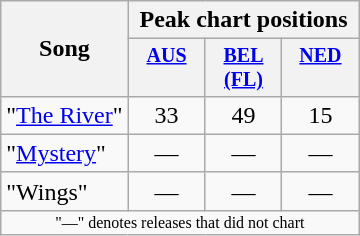<table class="wikitable" style="text-align:center;">
<tr>
<th rowspan="2">Song</th>
<th colspan="8">Peak chart positions</th>
</tr>
<tr style="font-size:smaller;">
<th width="45" valign="top"><a href='#'>AUS</a></th>
<th width="45" valign="top"><a href='#'>BEL (FL)</a></th>
<th width="45" valign="top"><a href='#'>NED</a></th>
</tr>
<tr>
<td align="left">"<a href='#'>The River</a>"</td>
<td>33</td>
<td>49</td>
<td>15</td>
</tr>
<tr>
<td align="left">"<a href='#'>Mystery</a>"</td>
<td>—</td>
<td>—</td>
<td>—</td>
</tr>
<tr>
<td align="left">"Wings"</td>
<td>—</td>
<td>—</td>
<td>—</td>
</tr>
<tr>
<td colspan="12" style="font-size:8pt">"—" denotes releases that did not chart</td>
</tr>
</table>
